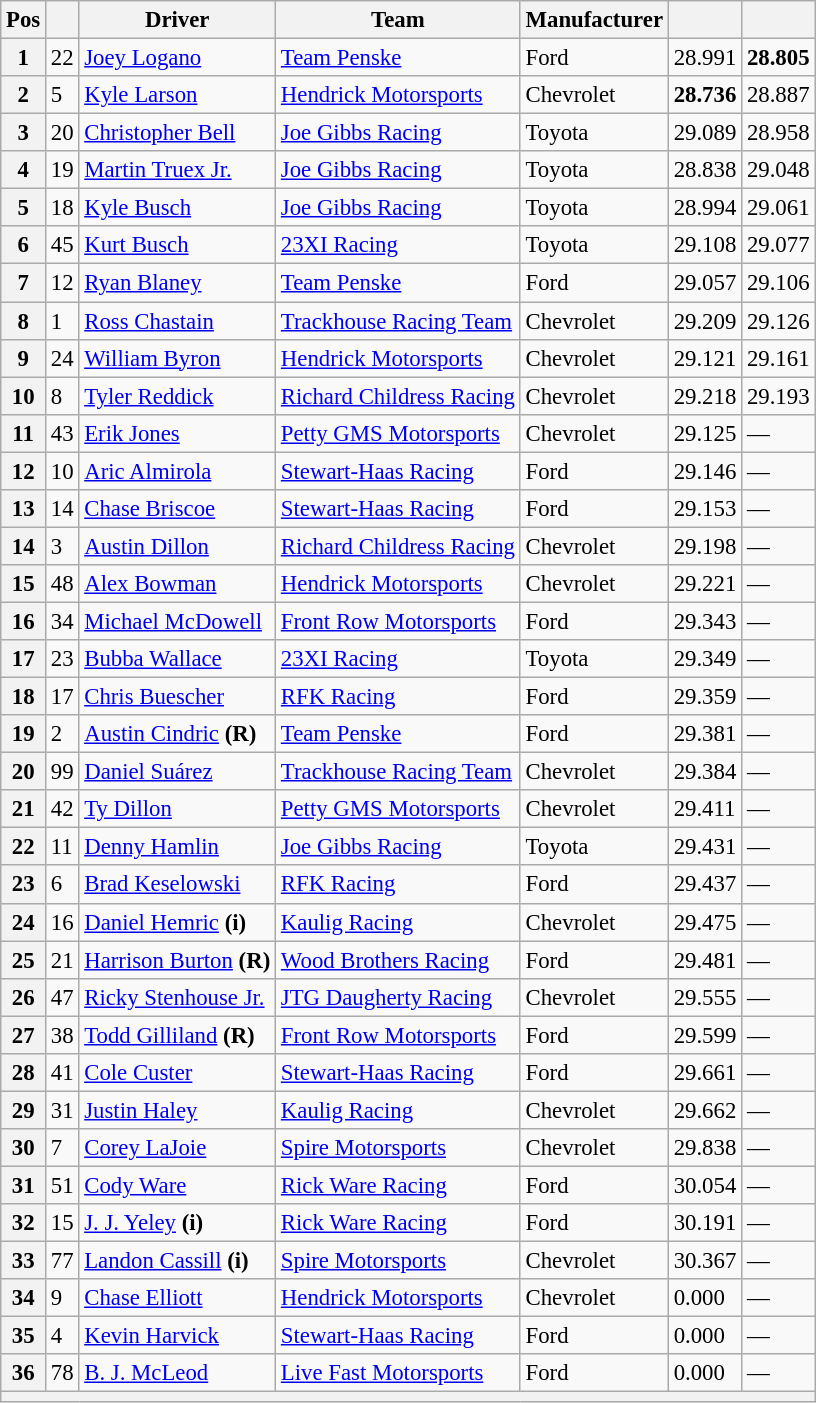<table class="wikitable" style="font-size:95%">
<tr>
<th>Pos</th>
<th></th>
<th>Driver</th>
<th>Team</th>
<th>Manufacturer</th>
<th></th>
<th></th>
</tr>
<tr>
<th>1</th>
<td>22</td>
<td><a href='#'>Joey Logano</a></td>
<td><a href='#'>Team Penske</a></td>
<td>Ford</td>
<td>28.991</td>
<td><strong>28.805</strong></td>
</tr>
<tr>
<th>2</th>
<td>5</td>
<td><a href='#'>Kyle Larson</a></td>
<td><a href='#'>Hendrick Motorsports</a></td>
<td>Chevrolet</td>
<td><strong>28.736</strong></td>
<td>28.887</td>
</tr>
<tr>
<th>3</th>
<td>20</td>
<td><a href='#'>Christopher Bell</a></td>
<td><a href='#'>Joe Gibbs Racing</a></td>
<td>Toyota</td>
<td>29.089</td>
<td>28.958</td>
</tr>
<tr>
<th>4</th>
<td>19</td>
<td><a href='#'>Martin Truex Jr.</a></td>
<td><a href='#'>Joe Gibbs Racing</a></td>
<td>Toyota</td>
<td>28.838</td>
<td>29.048</td>
</tr>
<tr>
<th>5</th>
<td>18</td>
<td><a href='#'>Kyle Busch</a></td>
<td><a href='#'>Joe Gibbs Racing</a></td>
<td>Toyota</td>
<td>28.994</td>
<td>29.061</td>
</tr>
<tr>
<th>6</th>
<td>45</td>
<td><a href='#'>Kurt Busch</a></td>
<td><a href='#'>23XI Racing</a></td>
<td>Toyota</td>
<td>29.108</td>
<td>29.077</td>
</tr>
<tr>
<th>7</th>
<td>12</td>
<td><a href='#'>Ryan Blaney</a></td>
<td><a href='#'>Team Penske</a></td>
<td>Ford</td>
<td>29.057</td>
<td>29.106</td>
</tr>
<tr>
<th>8</th>
<td>1</td>
<td><a href='#'>Ross Chastain</a></td>
<td><a href='#'>Trackhouse Racing Team</a></td>
<td>Chevrolet</td>
<td>29.209</td>
<td>29.126</td>
</tr>
<tr>
<th>9</th>
<td>24</td>
<td><a href='#'>William Byron</a></td>
<td><a href='#'>Hendrick Motorsports</a></td>
<td>Chevrolet</td>
<td>29.121</td>
<td>29.161</td>
</tr>
<tr>
<th>10</th>
<td>8</td>
<td><a href='#'>Tyler Reddick</a></td>
<td><a href='#'>Richard Childress Racing</a></td>
<td>Chevrolet</td>
<td>29.218</td>
<td>29.193</td>
</tr>
<tr>
<th>11</th>
<td>43</td>
<td><a href='#'>Erik Jones</a></td>
<td><a href='#'>Petty GMS Motorsports</a></td>
<td>Chevrolet</td>
<td>29.125</td>
<td>—</td>
</tr>
<tr>
<th>12</th>
<td>10</td>
<td><a href='#'>Aric Almirola</a></td>
<td><a href='#'>Stewart-Haas Racing</a></td>
<td>Ford</td>
<td>29.146</td>
<td>—</td>
</tr>
<tr>
<th>13</th>
<td>14</td>
<td><a href='#'>Chase Briscoe</a></td>
<td><a href='#'>Stewart-Haas Racing</a></td>
<td>Ford</td>
<td>29.153</td>
<td>—</td>
</tr>
<tr>
<th>14</th>
<td>3</td>
<td><a href='#'>Austin Dillon</a></td>
<td><a href='#'>Richard Childress Racing</a></td>
<td>Chevrolet</td>
<td>29.198</td>
<td>—</td>
</tr>
<tr>
<th>15</th>
<td>48</td>
<td><a href='#'>Alex Bowman</a></td>
<td><a href='#'>Hendrick Motorsports</a></td>
<td>Chevrolet</td>
<td>29.221</td>
<td>—</td>
</tr>
<tr>
<th>16</th>
<td>34</td>
<td><a href='#'>Michael McDowell</a></td>
<td><a href='#'>Front Row Motorsports</a></td>
<td>Ford</td>
<td>29.343</td>
<td>—</td>
</tr>
<tr>
<th>17</th>
<td>23</td>
<td><a href='#'>Bubba Wallace</a></td>
<td><a href='#'>23XI Racing</a></td>
<td>Toyota</td>
<td>29.349</td>
<td>—</td>
</tr>
<tr>
<th>18</th>
<td>17</td>
<td><a href='#'>Chris Buescher</a></td>
<td><a href='#'>RFK Racing</a></td>
<td>Ford</td>
<td>29.359</td>
<td>—</td>
</tr>
<tr>
<th>19</th>
<td>2</td>
<td><a href='#'>Austin Cindric</a> <strong>(R)</strong></td>
<td><a href='#'>Team Penske</a></td>
<td>Ford</td>
<td>29.381</td>
<td>—</td>
</tr>
<tr>
<th>20</th>
<td>99</td>
<td><a href='#'>Daniel Suárez</a></td>
<td><a href='#'>Trackhouse Racing Team</a></td>
<td>Chevrolet</td>
<td>29.384</td>
<td>—</td>
</tr>
<tr>
<th>21</th>
<td>42</td>
<td><a href='#'>Ty Dillon</a></td>
<td><a href='#'>Petty GMS Motorsports</a></td>
<td>Chevrolet</td>
<td>29.411</td>
<td>—</td>
</tr>
<tr>
<th>22</th>
<td>11</td>
<td><a href='#'>Denny Hamlin</a></td>
<td><a href='#'>Joe Gibbs Racing</a></td>
<td>Toyota</td>
<td>29.431</td>
<td>—</td>
</tr>
<tr>
<th>23</th>
<td>6</td>
<td><a href='#'>Brad Keselowski</a></td>
<td><a href='#'>RFK Racing</a></td>
<td>Ford</td>
<td>29.437</td>
<td>—</td>
</tr>
<tr>
<th>24</th>
<td>16</td>
<td><a href='#'>Daniel Hemric</a> <strong>(i)</strong></td>
<td><a href='#'>Kaulig Racing</a></td>
<td>Chevrolet</td>
<td>29.475</td>
<td>—</td>
</tr>
<tr>
<th>25</th>
<td>21</td>
<td><a href='#'>Harrison Burton</a> <strong>(R)</strong></td>
<td><a href='#'>Wood Brothers Racing</a></td>
<td>Ford</td>
<td>29.481</td>
<td>—</td>
</tr>
<tr>
<th>26</th>
<td>47</td>
<td><a href='#'>Ricky Stenhouse Jr.</a></td>
<td><a href='#'>JTG Daugherty Racing</a></td>
<td>Chevrolet</td>
<td>29.555</td>
<td>—</td>
</tr>
<tr>
<th>27</th>
<td>38</td>
<td><a href='#'>Todd Gilliland</a> <strong>(R)</strong></td>
<td><a href='#'>Front Row Motorsports</a></td>
<td>Ford</td>
<td>29.599</td>
<td>—</td>
</tr>
<tr>
<th>28</th>
<td>41</td>
<td><a href='#'>Cole Custer</a></td>
<td><a href='#'>Stewart-Haas Racing</a></td>
<td>Ford</td>
<td>29.661</td>
<td>—</td>
</tr>
<tr>
<th>29</th>
<td>31</td>
<td><a href='#'>Justin Haley</a></td>
<td><a href='#'>Kaulig Racing</a></td>
<td>Chevrolet</td>
<td>29.662</td>
<td>—</td>
</tr>
<tr>
<th>30</th>
<td>7</td>
<td><a href='#'>Corey LaJoie</a></td>
<td><a href='#'>Spire Motorsports</a></td>
<td>Chevrolet</td>
<td>29.838</td>
<td>—</td>
</tr>
<tr>
<th>31</th>
<td>51</td>
<td><a href='#'>Cody Ware</a></td>
<td><a href='#'>Rick Ware Racing</a></td>
<td>Ford</td>
<td>30.054</td>
<td>—</td>
</tr>
<tr>
<th>32</th>
<td>15</td>
<td><a href='#'>J. J. Yeley</a> <strong>(i)</strong></td>
<td><a href='#'>Rick Ware Racing</a></td>
<td>Ford</td>
<td>30.191</td>
<td>—</td>
</tr>
<tr>
<th>33</th>
<td>77</td>
<td><a href='#'>Landon Cassill</a> <strong>(i)</strong></td>
<td><a href='#'>Spire Motorsports</a></td>
<td>Chevrolet</td>
<td>30.367</td>
<td>—</td>
</tr>
<tr>
<th>34</th>
<td>9</td>
<td><a href='#'>Chase Elliott</a></td>
<td><a href='#'>Hendrick Motorsports</a></td>
<td>Chevrolet</td>
<td>0.000</td>
<td>—</td>
</tr>
<tr>
<th>35</th>
<td>4</td>
<td><a href='#'>Kevin Harvick</a></td>
<td><a href='#'>Stewart-Haas Racing</a></td>
<td>Ford</td>
<td>0.000</td>
<td>—</td>
</tr>
<tr>
<th>36</th>
<td>78</td>
<td><a href='#'>B. J. McLeod</a></td>
<td><a href='#'>Live Fast Motorsports</a></td>
<td>Ford</td>
<td>0.000</td>
<td>—</td>
</tr>
<tr>
<th colspan="7"></th>
</tr>
</table>
